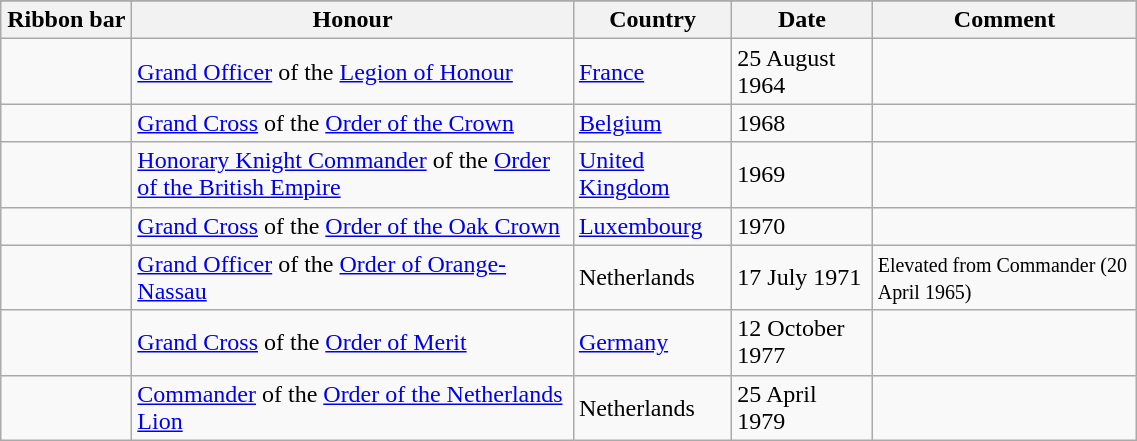<table class="wikitable" style="width:60%;">
<tr style="background:#ccf; text-align:center;">
</tr>
<tr>
<th style="width:80px;">Ribbon bar</th>
<th>Honour</th>
<th>Country</th>
<th>Date</th>
<th>Comment</th>
</tr>
<tr>
<td></td>
<td><a href='#'>Grand Officer</a> of the <a href='#'>Legion of Honour</a></td>
<td><a href='#'>France</a></td>
<td>25 August 1964</td>
<td></td>
</tr>
<tr>
<td></td>
<td><a href='#'>Grand Cross</a> of the <a href='#'>Order of the Crown</a></td>
<td><a href='#'>Belgium</a></td>
<td>1968</td>
<td></td>
</tr>
<tr>
<td></td>
<td><a href='#'>Honorary Knight Commander</a> of the <a href='#'>Order of the British Empire</a></td>
<td><a href='#'>United Kingdom</a></td>
<td>1969</td>
<td></td>
</tr>
<tr>
<td></td>
<td><a href='#'>Grand Cross</a> of the <a href='#'>Order of the Oak Crown</a></td>
<td><a href='#'>Luxembourg</a></td>
<td>1970</td>
<td></td>
</tr>
<tr>
<td></td>
<td><a href='#'>Grand Officer</a> of the <a href='#'>Order of Orange-Nassau</a></td>
<td>Netherlands</td>
<td>17 July 1971</td>
<td><small>Elevated from Commander (20 April 1965)</small></td>
</tr>
<tr>
<td></td>
<td><a href='#'>Grand Cross</a> of the <a href='#'>Order of Merit</a></td>
<td><a href='#'>Germany</a></td>
<td>12 October 1977</td>
<td></td>
</tr>
<tr>
<td></td>
<td><a href='#'>Commander</a> of the <a href='#'>Order of the Netherlands Lion</a></td>
<td>Netherlands</td>
<td>25 April 1979</td>
<td></td>
</tr>
</table>
